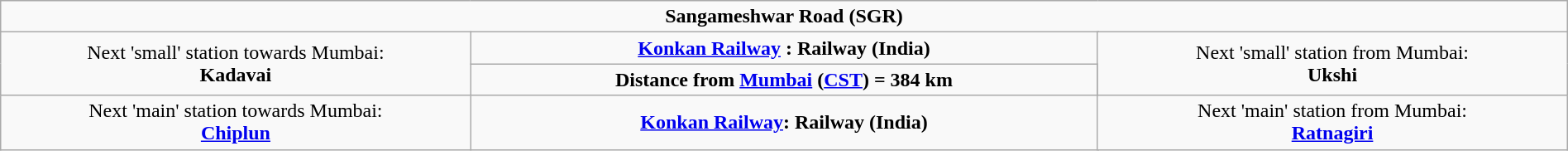<table class="wikitable" style="text-align:center; width:100%;">
<tr>
<td colspan="4"><strong>Sangameshwar Road (SGR)</strong></td>
</tr>
<tr>
<td style="width:30%;" rowspan="2">Next 'small' station towards Mumbai:<br><strong>Kadavai</strong></td>
<td style="width:40%;" colspan="2"><strong><a href='#'>Konkan Railway</a> : Railway (India)</strong></td>
<td style="width:30%;" rowspan="2">Next 'small' station from Mumbai:<br><strong>Ukshi</strong></td>
</tr>
<tr>
<td><strong>Distance from <a href='#'>Mumbai</a> (<a href='#'>CST</a>) = 384 km</strong></td>
</tr>
<tr>
<td style="width:30%;" rowspan="2">Next 'main' station towards Mumbai:<br><strong><a href='#'>Chiplun</a></strong></td>
<td style="width:40%;" colspan="2"><strong><a href='#'>Konkan Railway</a>: Railway (India)</strong></td>
<td style="width:30%;" rowspan="2">Next 'main' station from Mumbai:<br><strong><a href='#'>Ratnagiri</a></strong></td>
</tr>
</table>
